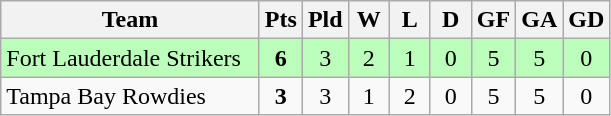<table class="wikitable" style="text-align: center;">
<tr>
<th style="width:165px;">Team</th>
<th width="20">Pts</th>
<th width="20">Pld</th>
<th width="20">W</th>
<th width="20">L</th>
<th width="20">D</th>
<th width="20">GF</th>
<th width="20">GA</th>
<th width="20">GD</th>
</tr>
<tr style="background:#bfb;">
<td style="text-align:left;">Fort Lauderdale Strikers</td>
<td><strong>6</strong></td>
<td>3</td>
<td>2</td>
<td>1</td>
<td>0</td>
<td>5</td>
<td>5</td>
<td>0</td>
</tr>
<tr>
<td style="text-align:left;">Tampa Bay Rowdies</td>
<td><strong>3</strong></td>
<td>3</td>
<td>1</td>
<td>2</td>
<td>0</td>
<td>5</td>
<td>5</td>
<td>0</td>
</tr>
</table>
